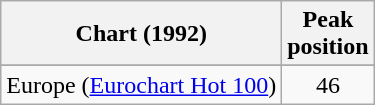<table class="wikitable sortable">
<tr>
<th>Chart (1992)</th>
<th>Peak<br>position</th>
</tr>
<tr>
</tr>
<tr>
</tr>
<tr>
</tr>
<tr>
</tr>
<tr>
</tr>
<tr>
</tr>
<tr>
</tr>
<tr>
</tr>
<tr>
</tr>
<tr>
</tr>
<tr>
</tr>
<tr>
<td>Europe (<a href='#'>Eurochart Hot 100</a>)</td>
<td style="text-align:center;">46</td>
</tr>
</table>
